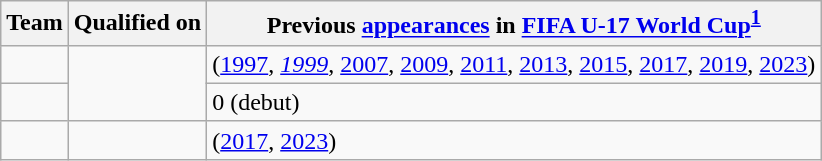<table class="wikitable sortable">
<tr>
<th>Team</th>
<th>Qualified on</th>
<th data-sort-type="number">Previous <a href='#'>appearances</a> in <a href='#'>FIFA U-17 World Cup</a><sup><a href='#'>1</a></sup></th>
</tr>
<tr>
<td></td>
<td rowspan="2"></td>
<td> (<a href='#'>1997</a>, <em><a href='#'>1999</a></em>, <a href='#'>2007</a>, <a href='#'>2009</a>, <a href='#'>2011</a>, <a href='#'>2013</a>, <a href='#'>2015</a>, <a href='#'>2017</a>, <a href='#'>2019</a>, <a href='#'>2023</a>)</td>
</tr>
<tr>
<td></td>
<td>0 (debut)</td>
</tr>
<tr>
<td></td>
<td></td>
<td> (<a href='#'>2017</a>, <a href='#'>2023</a>)</td>
</tr>
</table>
